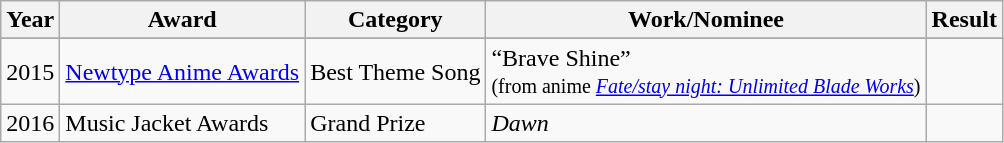<table class="wikitable">
<tr>
<th>Year</th>
<th>Award</th>
<th>Category</th>
<th>Work/Nominee</th>
<th>Result</th>
</tr>
<tr>
</tr>
<tr>
<td align="center">2015</td>
<td><a href='#'>Newtype Anime Awards</a></td>
<td>Best Theme Song</td>
<td>“Brave Shine” <br><small>(from anime <em><a href='#'>Fate/stay night: Unlimited Blade Works</a></em>)</small></td>
<td></td>
</tr>
<tr>
<td align="center">2016</td>
<td>Music Jacket Awards</td>
<td>Grand Prize</td>
<td><em>Dawn</em></td>
<td></td>
</tr>
</table>
